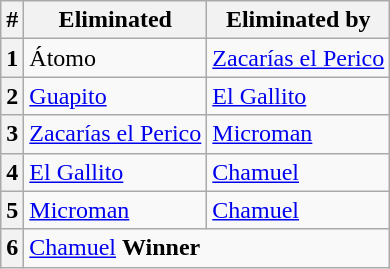<table class="wikitable sortable">
<tr>
<th data-sort-type="number" scope="col">#</th>
<th scope="col">Eliminated</th>
<th scope="col">Eliminated by</th>
</tr>
<tr>
<th>1</th>
<td>Átomo</td>
<td><a href='#'>Zacarías el Perico</a></td>
</tr>
<tr>
<th>2</th>
<td><a href='#'>Guapito</a></td>
<td><a href='#'>El Gallito</a></td>
</tr>
<tr>
<th>3</th>
<td><a href='#'>Zacarías el Perico</a></td>
<td><a href='#'>Microman</a></td>
</tr>
<tr>
<th>4</th>
<td><a href='#'>El Gallito</a></td>
<td><a href='#'>Chamuel</a></td>
</tr>
<tr>
<th>5</th>
<td><a href='#'>Microman</a></td>
<td><a href='#'>Chamuel</a></td>
</tr>
<tr>
<th>6</th>
<td colspan=2><a href='#'>Chamuel</a>  <strong>Winner</strong></td>
</tr>
</table>
